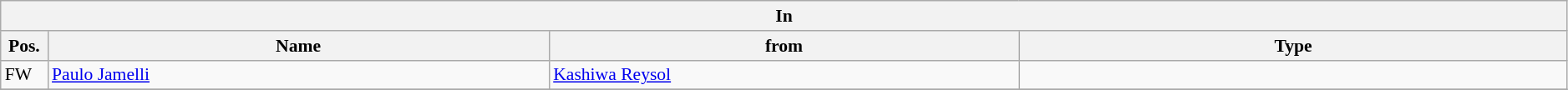<table class="wikitable" style="font-size:90%;width:99%;">
<tr>
<th colspan="4">In</th>
</tr>
<tr>
<th width=3%>Pos.</th>
<th width=32%>Name</th>
<th width=30%>from</th>
<th width=35%>Type</th>
</tr>
<tr>
<td>FW</td>
<td><a href='#'>Paulo Jamelli</a></td>
<td><a href='#'>Kashiwa Reysol</a></td>
<td></td>
</tr>
<tr>
</tr>
</table>
